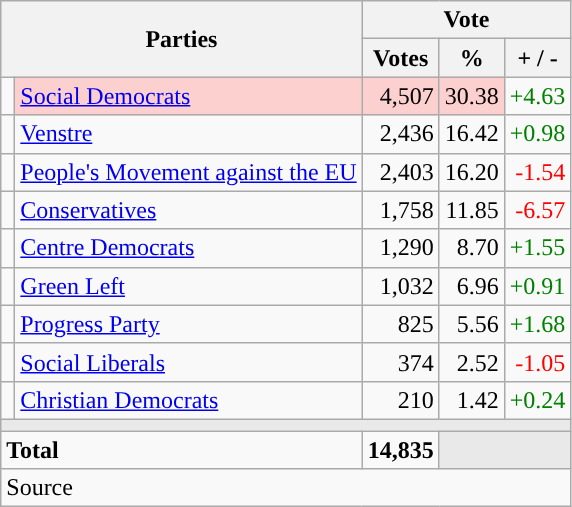<table class="wikitable" style="text-align:right;">
<tr>
<th style="text-align:centre;" rowspan="2" colspan="2" width="225">Parties</th>
<th colspan="3">Vote</th>
</tr>
<tr>
<th width="15">Votes</th>
<th width="15">%</th>
<th width="15">+ / -</th>
</tr>
<tr>
<td width="2" style="color:inherit;background:"></td>
<td bgcolor=#fbd0ce   align="left"><a href='#'>Social Democrats</a></td>
<td bgcolor=#fbd0ce>4,507</td>
<td bgcolor=#fbd0ce>30.38</td>
<td style=color:green;>+4.63</td>
</tr>
<tr>
<td width="2" style="color:inherit;background:"></td>
<td align="left"><a href='#'>Venstre</a></td>
<td>2,436</td>
<td>16.42</td>
<td style=color:green;>+0.98</td>
</tr>
<tr>
<td width="2" style="color:inherit;background:"></td>
<td align="left"><a href='#'>People's Movement against the EU</a></td>
<td>2,403</td>
<td>16.20</td>
<td style=color:red;>-1.54</td>
</tr>
<tr>
<td width="2" style="color:inherit;background:"></td>
<td align="left"><a href='#'>Conservatives</a></td>
<td>1,758</td>
<td>11.85</td>
<td style=color:red;>-6.57</td>
</tr>
<tr>
<td width="2" style="color:inherit;background:"></td>
<td align="left"><a href='#'>Centre Democrats</a></td>
<td>1,290</td>
<td>8.70</td>
<td style=color:green;>+1.55</td>
</tr>
<tr>
<td width="2" style="color:inherit;background:"></td>
<td align="left"><a href='#'>Green Left</a></td>
<td>1,032</td>
<td>6.96</td>
<td style=color:green;>+0.91</td>
</tr>
<tr>
<td width="2" style="color:inherit;background:"></td>
<td align="left"><a href='#'>Progress Party</a></td>
<td>825</td>
<td>5.56</td>
<td style=color:green;>+1.68</td>
</tr>
<tr>
<td width="2" style="color:inherit;background:"></td>
<td align="left"><a href='#'>Social Liberals</a></td>
<td>374</td>
<td>2.52</td>
<td style=color:red;>-1.05</td>
</tr>
<tr>
<td width="2" style="color:inherit;background:"></td>
<td align="left"><a href='#'>Christian Democrats</a></td>
<td>210</td>
<td>1.42</td>
<td style=color:green;>+0.24</td>
</tr>
<tr>
<td colspan="7" bgcolor="#E9E9E9"></td>
</tr>
<tr>
<td align="left" colspan="2"><strong>Total</strong></td>
<td><strong>14,835</strong></td>
<td bgcolor="#E9E9E9" colspan="2"></td>
</tr>
<tr>
<td align="left" colspan="6">Source</td>
</tr>
</table>
